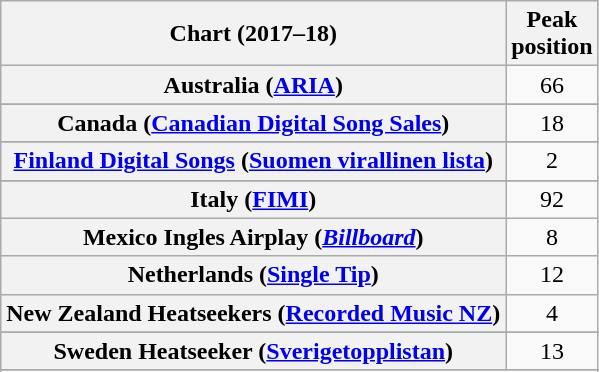<table class="wikitable sortable plainrowheaders" style="text-align:center">
<tr>
<th scope="col">Chart (2017–18)</th>
<th scope="col">Peak<br>position</th>
</tr>
<tr>
<th scope="row">Australia (<a href='#'>ARIA</a>)</th>
<td>66</td>
</tr>
<tr>
</tr>
<tr>
</tr>
<tr>
</tr>
<tr>
<th scope="row">Canada (<a href='#'>Canadian Digital Song Sales</a>)</th>
<td>18</td>
</tr>
<tr>
</tr>
<tr>
<th scope="row"><a href='#'>Finland Digital Songs</a> (<a href='#'>Suomen virallinen lista</a>)</th>
<td>2</td>
</tr>
<tr>
</tr>
<tr>
</tr>
<tr>
<th scope="row">Italy (<a href='#'>FIMI</a>)</th>
<td>92</td>
</tr>
<tr>
<th scope="row">Mexico Ingles Airplay (<em><a href='#'>Billboard</a></em>)</th>
<td>8</td>
</tr>
<tr>
<th scope="row">Netherlands (<a href='#'>Single Tip</a>)</th>
<td>12</td>
</tr>
<tr>
<th scope="row">New Zealand Heatseekers (<a href='#'>Recorded Music NZ</a>)</th>
<td>4</td>
</tr>
<tr>
</tr>
<tr>
</tr>
<tr>
<th scope="row">Sweden Heatseeker (<a href='#'>Sverigetopplistan</a>)</th>
<td>13</td>
</tr>
<tr>
</tr>
<tr>
</tr>
<tr>
</tr>
<tr>
</tr>
</table>
